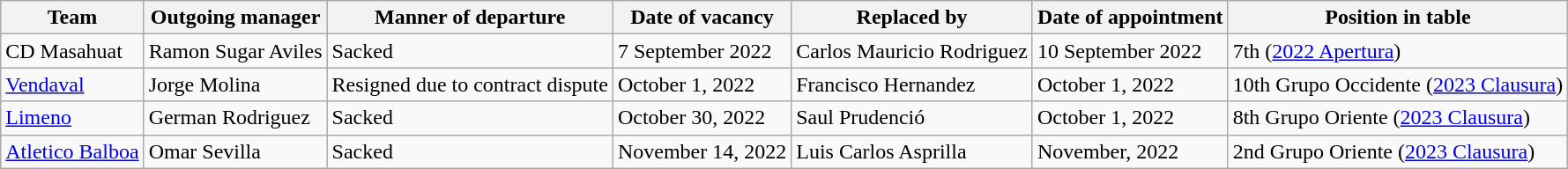<table class="wikitable">
<tr>
<th>Team</th>
<th>Outgoing manager</th>
<th>Manner of departure</th>
<th>Date of vacancy</th>
<th>Replaced by</th>
<th>Date of appointment</th>
<th>Position in table</th>
</tr>
<tr>
<td>CD Masahuat</td>
<td> Ramon Sugar Aviles</td>
<td>Sacked</td>
<td>7 September 2022</td>
<td> Carlos Mauricio Rodriguez</td>
<td>10 September 2022</td>
<td>7th (<a href='#'>2022 Apertura</a>)</td>
</tr>
<tr>
<td><a href='#'>Vendaval</a></td>
<td> Jorge Molina</td>
<td>Resigned due to contract dispute</td>
<td>October 1, 2022</td>
<td> Francisco Hernandez</td>
<td>October 1, 2022</td>
<td>10th Grupo Occidente (<a href='#'>2023 Clausura</a>)</td>
</tr>
<tr>
<td><a href='#'>Limeno</a></td>
<td> German Rodriguez</td>
<td>Sacked</td>
<td>October 30, 2022</td>
<td> Saul Prudenció</td>
<td>October 1, 2022</td>
<td>8th Grupo Oriente (<a href='#'>2023 Clausura</a>)</td>
</tr>
<tr>
<td><a href='#'>Atletico Balboa</a></td>
<td> Omar Sevilla</td>
<td>Sacked</td>
<td>November 14, 2022</td>
<td> Luis Carlos Asprilla</td>
<td>November, 2022</td>
<td>2nd Grupo Oriente (<a href='#'>2023 Clausura</a>)</td>
</tr>
</table>
